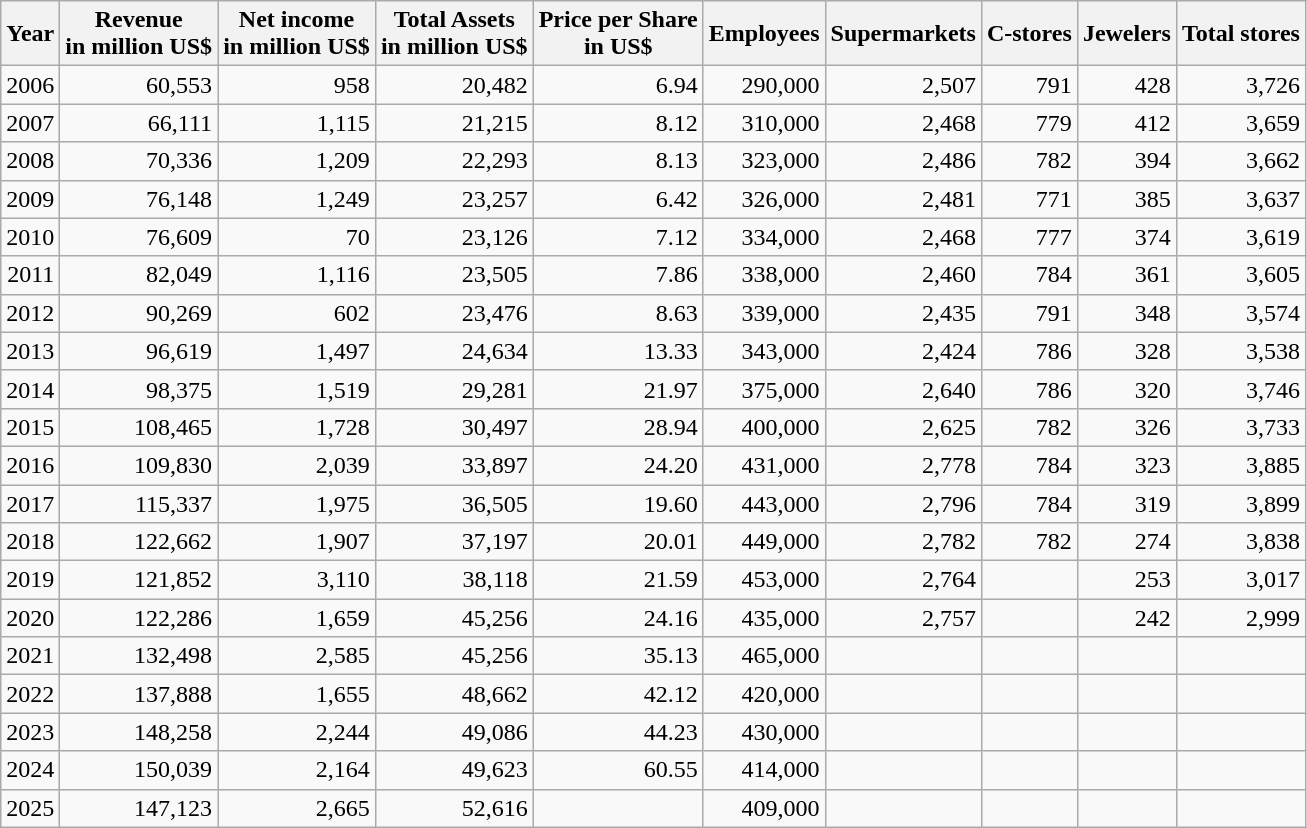<table class="wikitable float-left" style="text-align: right;">
<tr>
<th>Year</th>
<th>Revenue<br>in million US$</th>
<th>Net income<br>in million US$</th>
<th>Total Assets<br>in million US$</th>
<th>Price per Share<br>in US$</th>
<th>Employees</th>
<th>Supermarkets</th>
<th>C-stores</th>
<th>Jewelers</th>
<th>Total stores</th>
</tr>
<tr>
<td>2006</td>
<td>60,553</td>
<td>958</td>
<td>20,482</td>
<td>6.94</td>
<td>290,000</td>
<td>2,507</td>
<td>791</td>
<td>428</td>
<td>3,726</td>
</tr>
<tr>
<td>2007</td>
<td>66,111</td>
<td>1,115</td>
<td>21,215</td>
<td>8.12</td>
<td>310,000</td>
<td>2,468</td>
<td>779</td>
<td>412</td>
<td>3,659</td>
</tr>
<tr>
<td>2008</td>
<td>70,336</td>
<td>1,209</td>
<td>22,293</td>
<td>8.13</td>
<td>323,000</td>
<td>2,486</td>
<td>782</td>
<td>394</td>
<td>3,662</td>
</tr>
<tr>
<td>2009</td>
<td>76,148</td>
<td>1,249</td>
<td>23,257</td>
<td>6.42</td>
<td>326,000</td>
<td>2,481</td>
<td>771</td>
<td>385</td>
<td>3,637</td>
</tr>
<tr>
<td>2010</td>
<td>76,609</td>
<td>70</td>
<td>23,126</td>
<td>7.12</td>
<td>334,000</td>
<td>2,468</td>
<td>777</td>
<td>374</td>
<td>3,619</td>
</tr>
<tr>
<td>2011</td>
<td>82,049</td>
<td>1,116</td>
<td>23,505</td>
<td>7.86</td>
<td>338,000</td>
<td>2,460</td>
<td>784</td>
<td>361</td>
<td>3,605</td>
</tr>
<tr>
<td>2012</td>
<td>90,269</td>
<td>602</td>
<td>23,476</td>
<td>8.63</td>
<td>339,000</td>
<td>2,435</td>
<td>791</td>
<td>348</td>
<td>3,574</td>
</tr>
<tr>
<td>2013</td>
<td>96,619</td>
<td>1,497</td>
<td>24,634</td>
<td>13.33</td>
<td>343,000</td>
<td>2,424</td>
<td>786</td>
<td>328</td>
<td>3,538</td>
</tr>
<tr>
<td>2014</td>
<td>98,375</td>
<td>1,519</td>
<td>29,281</td>
<td>21.97</td>
<td>375,000</td>
<td>2,640</td>
<td>786</td>
<td>320</td>
<td>3,746</td>
</tr>
<tr>
<td>2015</td>
<td>108,465</td>
<td>1,728</td>
<td>30,497</td>
<td>28.94</td>
<td>400,000</td>
<td>2,625</td>
<td>782</td>
<td>326</td>
<td>3,733</td>
</tr>
<tr>
<td>2016</td>
<td>109,830</td>
<td>2,039</td>
<td>33,897</td>
<td>24.20</td>
<td>431,000</td>
<td>2,778</td>
<td>784</td>
<td>323</td>
<td>3,885</td>
</tr>
<tr>
<td>2017</td>
<td>115,337</td>
<td>1,975</td>
<td>36,505</td>
<td>19.60</td>
<td>443,000</td>
<td>2,796</td>
<td>784</td>
<td>319</td>
<td>3,899</td>
</tr>
<tr>
<td>2018</td>
<td>122,662</td>
<td>1,907</td>
<td>37,197</td>
<td>20.01</td>
<td>449,000</td>
<td>2,782</td>
<td>782</td>
<td>274</td>
<td>3,838</td>
</tr>
<tr>
<td>2019</td>
<td>121,852</td>
<td>3,110</td>
<td>38,118</td>
<td>21.59</td>
<td>453,000</td>
<td>2,764</td>
<td></td>
<td>253</td>
<td>3,017</td>
</tr>
<tr>
<td>2020</td>
<td>122,286</td>
<td>1,659</td>
<td>45,256</td>
<td>24.16</td>
<td>435,000</td>
<td>2,757</td>
<td></td>
<td>242</td>
<td>2,999</td>
</tr>
<tr>
<td>2021</td>
<td>132,498</td>
<td>2,585</td>
<td>45,256</td>
<td>35.13</td>
<td>465,000</td>
<td></td>
<td></td>
<td></td>
<td></td>
</tr>
<tr>
<td>2022</td>
<td>137,888</td>
<td>1,655</td>
<td>48,662</td>
<td>42.12</td>
<td>420,000</td>
<td></td>
<td></td>
<td></td>
<td></td>
</tr>
<tr>
<td>2023</td>
<td>148,258</td>
<td>2,244</td>
<td>49,086</td>
<td>44.23</td>
<td>430,000</td>
<td></td>
<td></td>
<td></td>
<td></td>
</tr>
<tr>
<td>2024</td>
<td>150,039</td>
<td>2,164</td>
<td>49,623</td>
<td>60.55</td>
<td>414,000</td>
<td></td>
<td></td>
<td></td>
<td></td>
</tr>
<tr>
<td>2025</td>
<td>147,123</td>
<td>2,665</td>
<td>52,616</td>
<td></td>
<td>409,000</td>
<td></td>
<td></td>
<td></td>
<td></td>
</tr>
</table>
